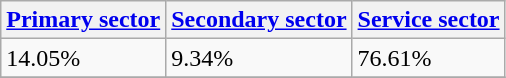<table class="wikitable">
<tr>
<th><a href='#'>Primary sector</a></th>
<th><a href='#'>Secondary sector</a></th>
<th><a href='#'>Service sector</a></th>
</tr>
<tr>
<td>14.05%</td>
<td>9.34%</td>
<td>76.61%</td>
</tr>
<tr>
</tr>
</table>
